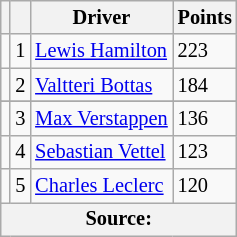<table class="wikitable" style="font-size: 85%;">
<tr>
<th></th>
<th></th>
<th>Driver</th>
<th>Points</th>
</tr>
<tr>
<td align="left"></td>
<td align="center">1</td>
<td> <a href='#'>Lewis Hamilton</a></td>
<td align="left">223</td>
</tr>
<tr>
<td align="left"></td>
<td align="center">2</td>
<td> <a href='#'>Valtteri Bottas</a></td>
<td align="left">184</td>
</tr>
<tr>
</tr>
<tr>
<td align="left"></td>
<td align="center">3</td>
<td> <a href='#'>Max Verstappen</a></td>
<td align="left">136</td>
</tr>
<tr>
<td align="left"></td>
<td align="center">4</td>
<td> <a href='#'>Sebastian Vettel</a></td>
<td align="left">123</td>
</tr>
<tr>
<td align="left"></td>
<td align="center">5</td>
<td> <a href='#'>Charles Leclerc</a></td>
<td align="left">120</td>
</tr>
<tr>
<th colspan="4">Source:</th>
</tr>
</table>
